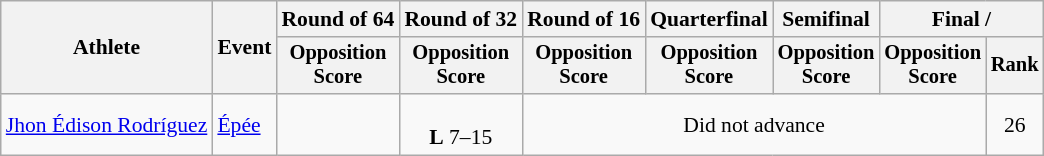<table class=wikitable style="font-size:90%; text-align:center">
<tr>
<th rowspan=2>Athlete</th>
<th rowspan=2>Event</th>
<th>Round of 64</th>
<th>Round of 32</th>
<th>Round of 16</th>
<th>Quarterfinal</th>
<th>Semifinal</th>
<th colspan=2>Final / </th>
</tr>
<tr style=font-size:95%>
<th>Opposition<br>Score</th>
<th>Opposition<br>Score</th>
<th>Opposition<br>Score</th>
<th>Opposition<br>Score</th>
<th>Opposition<br>Score</th>
<th>Opposition<br>Score</th>
<th>Rank</th>
</tr>
<tr>
<td align=left><a href='#'>Jhon Édison Rodríguez</a></td>
<td align=left><a href='#'>Épée</a></td>
<td></td>
<td><br><strong>L</strong> 7–15</td>
<td colspan=4>Did not advance</td>
<td>26</td>
</tr>
</table>
